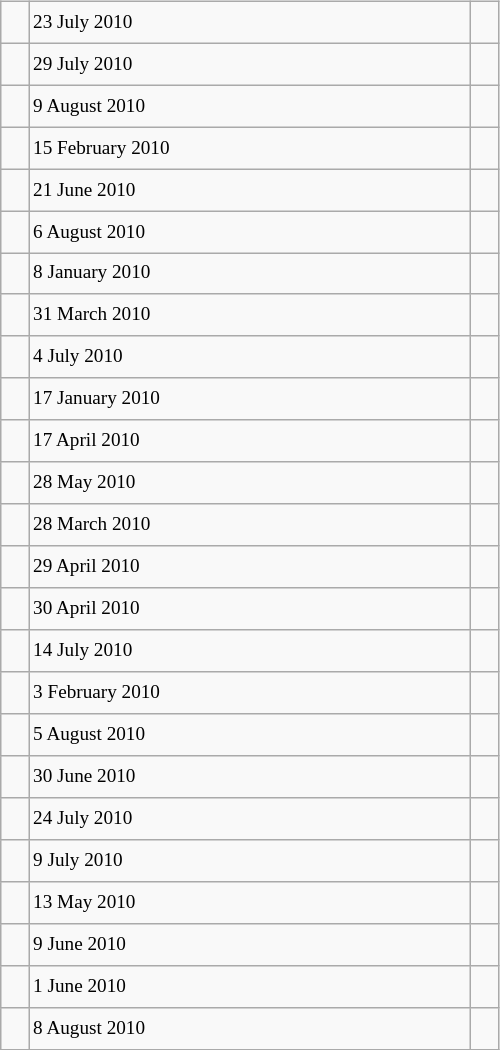<table class="wikitable" style="font-size: 80%; float: left; width: 26em; margin-right: 1em; height: 700px">
<tr>
<td></td>
<td>23 July 2010</td>
<td></td>
</tr>
<tr>
<td></td>
<td>29 July 2010</td>
<td></td>
</tr>
<tr>
<td></td>
<td>9 August 2010</td>
<td></td>
</tr>
<tr>
<td></td>
<td>15 February 2010</td>
<td></td>
</tr>
<tr>
<td></td>
<td>21 June 2010</td>
<td></td>
</tr>
<tr>
<td></td>
<td>6 August 2010</td>
<td></td>
</tr>
<tr>
<td></td>
<td>8 January 2010</td>
<td></td>
</tr>
<tr>
<td></td>
<td>31 March 2010</td>
<td></td>
</tr>
<tr>
<td></td>
<td>4 July 2010</td>
<td></td>
</tr>
<tr>
<td></td>
<td>17 January 2010</td>
<td></td>
</tr>
<tr>
<td></td>
<td>17 April 2010</td>
<td></td>
</tr>
<tr>
<td></td>
<td>28 May 2010</td>
<td></td>
</tr>
<tr>
<td></td>
<td>28 March 2010</td>
<td></td>
</tr>
<tr>
<td></td>
<td>29 April 2010</td>
<td></td>
</tr>
<tr>
<td></td>
<td>30 April 2010</td>
<td></td>
</tr>
<tr>
<td></td>
<td>14 July 2010</td>
<td></td>
</tr>
<tr>
<td></td>
<td>3 February 2010</td>
<td></td>
</tr>
<tr>
<td></td>
<td>5 August 2010</td>
<td></td>
</tr>
<tr>
<td></td>
<td>30 June 2010</td>
<td></td>
</tr>
<tr>
<td></td>
<td>24 July 2010</td>
<td></td>
</tr>
<tr>
<td></td>
<td>9 July 2010</td>
<td></td>
</tr>
<tr>
<td></td>
<td>13 May 2010</td>
<td></td>
</tr>
<tr>
<td></td>
<td>9 June 2010</td>
<td></td>
</tr>
<tr>
<td></td>
<td>1 June 2010</td>
<td></td>
</tr>
<tr>
<td></td>
<td>8 August 2010</td>
<td></td>
</tr>
</table>
